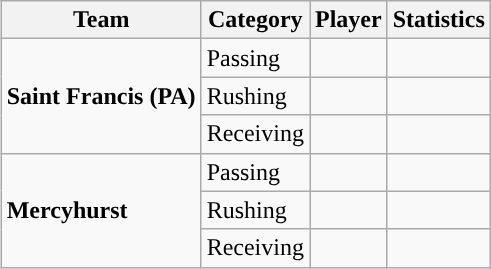<table class="wikitable" style="float: right;">
<tr>
<th>Team</th>
<th>Category</th>
<th>Player</th>
<th>Statistics</th>
</tr>
<tr>
<td rowspan=3><strong>Saint Francis (PA)</strong></td>
<td>Passing</td>
<td></td>
<td></td>
</tr>
<tr>
<td>Rushing</td>
<td></td>
<td></td>
</tr>
<tr>
<td>Receiving</td>
<td></td>
<td></td>
</tr>
<tr>
<td rowspan=3><strong>Mercyhurst</strong></td>
<td>Passing</td>
<td></td>
<td></td>
</tr>
<tr>
<td>Rushing</td>
<td></td>
<td></td>
</tr>
<tr>
<td>Receiving</td>
<td></td>
<td></td>
</tr>
</table>
